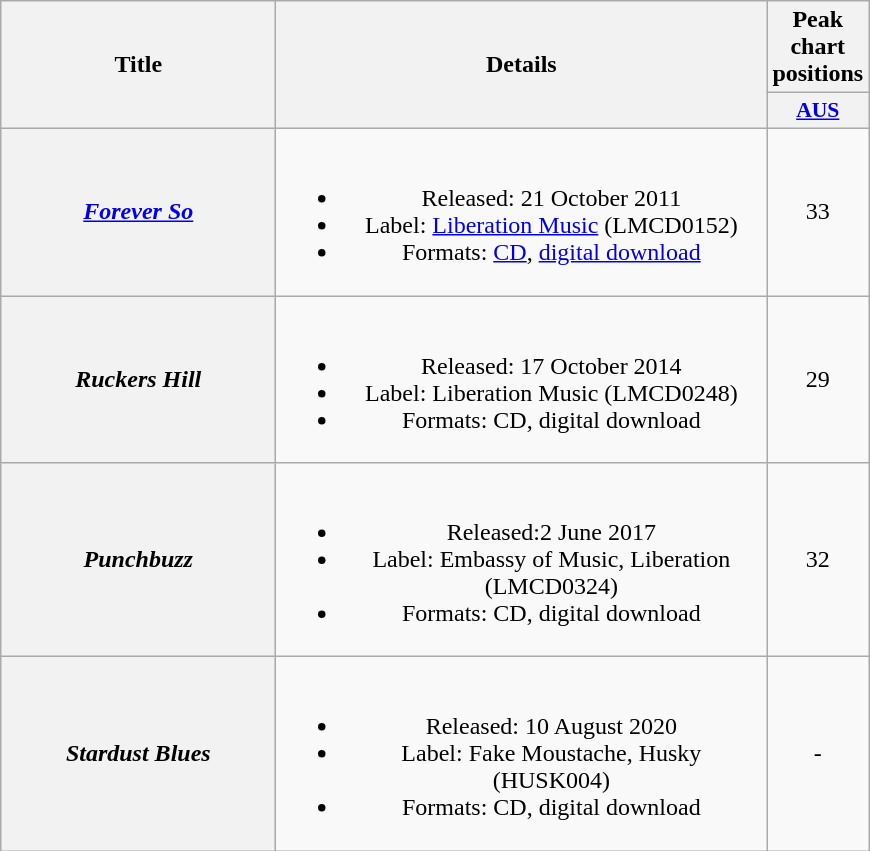<table class="wikitable plainrowheaders" style="text-align:center;" border="1">
<tr>
<th scope="col" rowspan="2" style="width:11em;">Title</th>
<th scope="col" rowspan="2" style="width:20em;">Details</th>
<th scope="col" colspan="1">Peak chart positions</th>
</tr>
<tr>
<th scope="col" style="width:3em;font-size:90%;"><a href='#'>AUS</a><br></th>
</tr>
<tr>
<th scope="row"><em><a href='#'>Forever So</a></em></th>
<td><br><ul><li>Released: 21 October 2011</li><li>Label: <a href='#'>Liberation Music</a> (LMCD0152)</li><li>Formats: <a href='#'>CD</a>, <a href='#'>digital download</a></li></ul></td>
<td>33</td>
</tr>
<tr>
<th scope="row"><em>Ruckers Hill</em></th>
<td><br><ul><li>Released: 17 October 2014</li><li>Label: Liberation Music (LMCD0248)</li><li>Formats: CD, digital download</li></ul></td>
<td>29</td>
</tr>
<tr>
<th scope="row"><em>Punchbuzz</em></th>
<td><br><ul><li>Released:2 June 2017</li><li>Label: Embassy of Music, Liberation (LMCD0324)</li><li>Formats: CD, digital download</li></ul></td>
<td>32</td>
</tr>
<tr>
<th scope="row"><em>Stardust Blues</em></th>
<td><br><ul><li>Released: 10 August 2020</li><li>Label: Fake Moustache, Husky (HUSK004)</li><li>Formats: CD, digital download</li></ul></td>
<td>-</td>
</tr>
</table>
